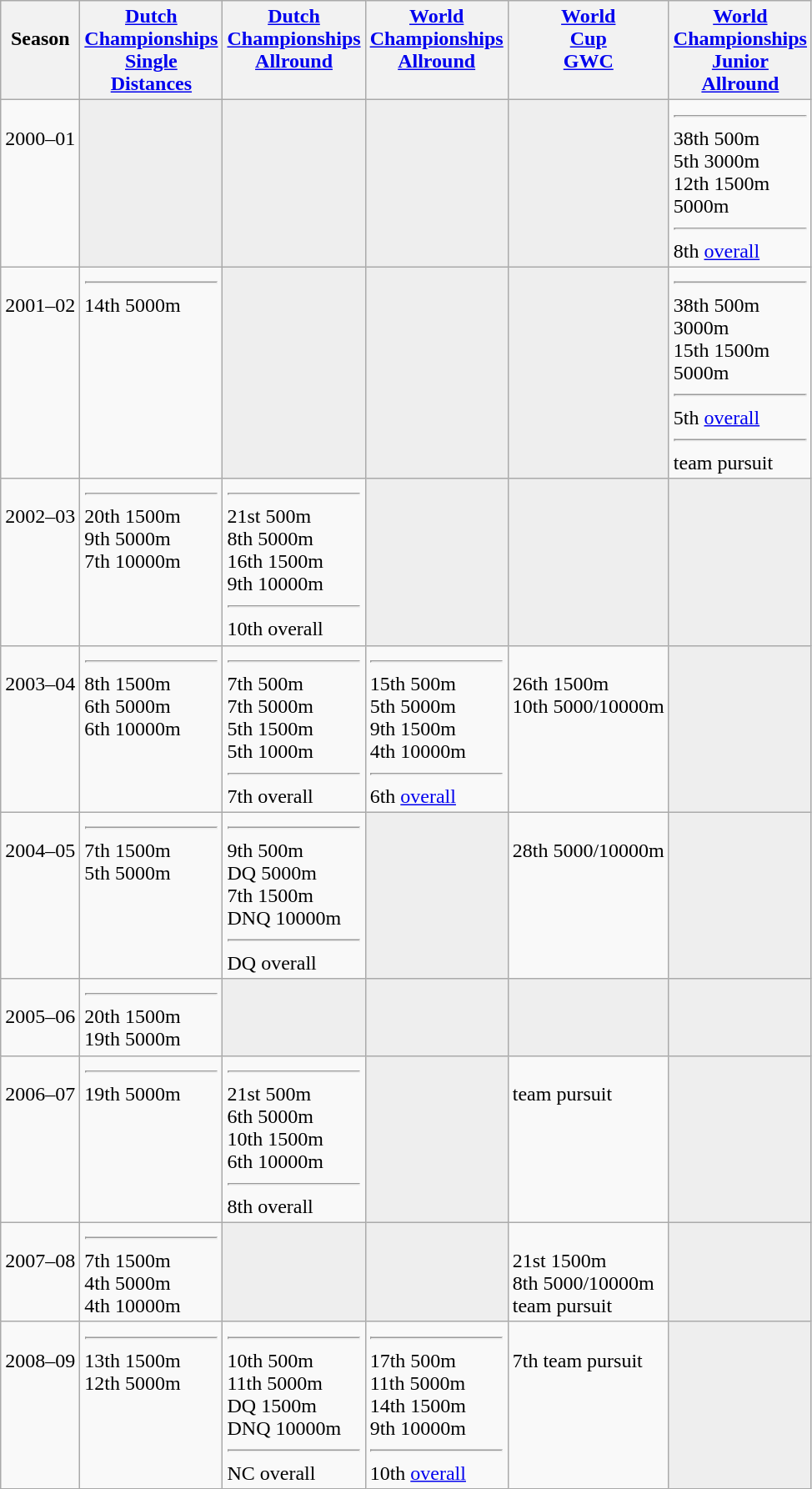<table class="wikitable">
<tr style="vertical-align: top;">
<th><br> Season</th>
<th><a href='#'>Dutch <br> Championships <br> Single <br> Distances</a></th>
<th><a href='#'>Dutch <br> Championships <br> Allround</a></th>
<th><a href='#'>World <br> Championships <br> Allround</a></th>
<th><a href='#'>World <br> Cup <br> GWC</a></th>
<th><a href='#'>World <br> Championships <br> Junior <br> Allround</a></th>
</tr>
<tr style="vertical-align: top;">
<td><br> 2000–01</td>
<td bgcolor=#EEEEEE></td>
<td bgcolor=#EEEEEE></td>
<td bgcolor=#EEEEEE></td>
<td bgcolor=#EEEEEE></td>
<td> <hr> 38th 500m <br> 5th 3000m <br> 12th 1500m <br>  5000m <hr> 8th <a href='#'>overall</a></td>
</tr>
<tr style="vertical-align: top;">
<td><br> 2001–02</td>
<td> <hr> 14th 5000m</td>
<td bgcolor=#EEEEEE></td>
<td bgcolor=#EEEEEE></td>
<td bgcolor=#EEEEEE></td>
<td> <hr> 38th 500m <br>  3000m <br> 15th 1500m <br>  5000m <hr> 5th <a href='#'>overall</a> <hr>  team pursuit</td>
</tr>
<tr style="vertical-align: top;">
<td><br> 2002–03</td>
<td> <hr> 20th 1500m <br> 9th 5000m <br> 7th 10000m</td>
<td> <hr> 21st 500m <br> 8th 5000m <br> 16th 1500m <br> 9th 10000m <hr> 10th overall</td>
<td bgcolor=#EEEEEE></td>
<td bgcolor=#EEEEEE></td>
<td bgcolor=#EEEEEE></td>
</tr>
<tr style="vertical-align: top;">
<td><br> 2003–04</td>
<td> <hr> 8th 1500m <br> 6th 5000m <br> 6th 10000m</td>
<td> <hr> 7th 500m <br> 7th 5000m <br> 5th 1500m <br> 5th 1000m <hr> 7th overall</td>
<td> <hr> 15th 500m <br> 5th 5000m <br> 9th 1500m <br> 4th 10000m <hr> 6th <a href='#'>overall</a></td>
<td><br> 26th 1500m <br> 10th 5000/10000m</td>
<td bgcolor=#EEEEEE></td>
</tr>
<tr style="vertical-align: top;">
<td><br> 2004–05</td>
<td> <hr> 7th 1500m <br> 5th 5000m</td>
<td> <hr> 9th 500m <br> DQ 5000m <br> 7th 1500m <br> DNQ 10000m <hr> DQ overall</td>
<td bgcolor=#EEEEEE></td>
<td><br> 28th 5000/10000m</td>
<td bgcolor=#EEEEEE></td>
</tr>
<tr style="vertical-align: top;">
<td><br> 2005–06</td>
<td> <hr> 20th 1500m <br> 19th 5000m</td>
<td bgcolor=#EEEEEE></td>
<td bgcolor=#EEEEEE></td>
<td bgcolor=#EEEEEE></td>
<td bgcolor=#EEEEEE></td>
</tr>
<tr style="vertical-align: top;">
<td><br> 2006–07</td>
<td> <hr> 19th 5000m</td>
<td> <hr> 21st 500m <br> 6th 5000m <br> 10th 1500m <br> 6th 10000m <hr> 8th overall</td>
<td bgcolor=#EEEEEE></td>
<td><br>  team pursuit</td>
<td bgcolor=#EEEEEE></td>
</tr>
<tr style="vertical-align: top;">
<td><br> 2007–08</td>
<td> <hr> 7th 1500m <br> 4th 5000m <br> 4th 10000m</td>
<td bgcolor=#EEEEEE></td>
<td bgcolor=#EEEEEE></td>
<td><br> 21st 1500m <br> 8th 5000/10000m <br>  team pursuit</td>
<td bgcolor=#EEEEEE></td>
</tr>
<tr style="vertical-align: top;">
<td><br> 2008–09</td>
<td> <hr> 13th 1500m <br> 12th 5000m</td>
<td> <hr> 10th 500m <br> 11th 5000m <br> DQ 1500m <br> DNQ 10000m <hr> NC overall</td>
<td> <hr> 17th 500m <br> 11th 5000m <br> 14th 1500m <br> 9th 10000m <hr> 10th <a href='#'>overall</a></td>
<td><br> 7th team pursuit</td>
<td bgcolor=#EEEEEE></td>
</tr>
</table>
